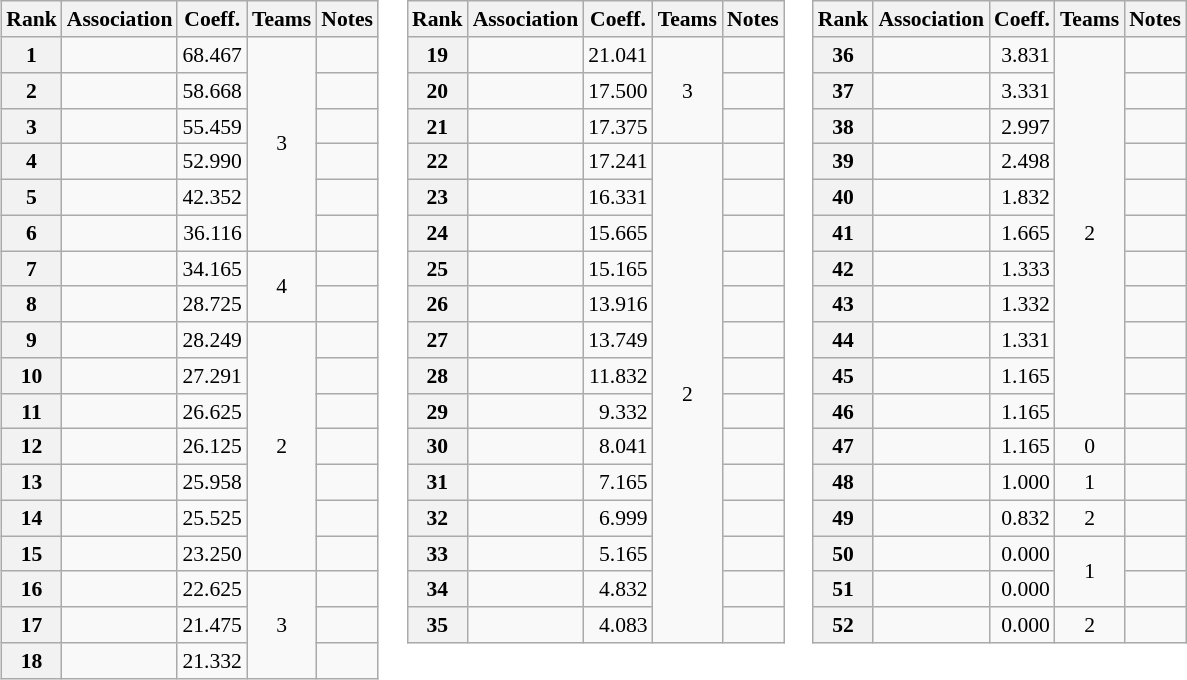<table>
<tr valign=top style="font-size:90%">
<td><br><table class="wikitable">
<tr>
<th>Rank</th>
<th>Association</th>
<th>Coeff.</th>
<th>Teams</th>
<th>Notes</th>
</tr>
<tr>
<th>1</th>
<td></td>
<td align=right>68.467</td>
<td align=center rowspan=6>3</td>
<td></td>
</tr>
<tr>
<th>2</th>
<td></td>
<td align=right>58.668</td>
<td><br></td>
</tr>
<tr>
<th>3</th>
<td></td>
<td align=right>55.459</td>
<td><br></td>
</tr>
<tr>
<th>4</th>
<td></td>
<td align=right>52.990</td>
<td><br></td>
</tr>
<tr>
<th>5</th>
<td></td>
<td align=right>42.352</td>
<td><br></td>
</tr>
<tr>
<th>6</th>
<td></td>
<td align=right>36.116</td>
<td></td>
</tr>
<tr>
<th>7</th>
<td></td>
<td align=right>34.165</td>
<td align=center rowspan=2>4</td>
<td></td>
</tr>
<tr>
<th>8</th>
<td></td>
<td align=right>28.725</td>
<td></td>
</tr>
<tr>
<th>9</th>
<td></td>
<td align=right>28.249</td>
<td align=center rowspan=7>2</td>
<td></td>
</tr>
<tr>
<th>10</th>
<td></td>
<td align=right>27.291</td>
<td></td>
</tr>
<tr>
<th>11</th>
<td></td>
<td align=right>26.625</td>
<td></td>
</tr>
<tr>
<th>12</th>
<td></td>
<td align=right>26.125</td>
<td></td>
</tr>
<tr>
<th>13</th>
<td></td>
<td align=right>25.958</td>
<td></td>
</tr>
<tr>
<th>14</th>
<td></td>
<td align=right>25.525</td>
<td></td>
</tr>
<tr>
<th>15</th>
<td></td>
<td align=right>23.250</td>
<td></td>
</tr>
<tr>
<th>16</th>
<td></td>
<td align=right>22.625</td>
<td align=center rowspan=3>3</td>
<td></td>
</tr>
<tr>
<th>17</th>
<td></td>
<td align=right>21.475</td>
<td></td>
</tr>
<tr>
<th>18</th>
<td></td>
<td align=right>21.332</td>
<td></td>
</tr>
</table>
</td>
<td><br><table class="wikitable">
<tr>
<th>Rank</th>
<th>Association</th>
<th>Coeff.</th>
<th>Teams</th>
<th>Notes</th>
</tr>
<tr>
<th>19</th>
<td></td>
<td align=right>21.041</td>
<td align=center rowspan=3>3</td>
<td></td>
</tr>
<tr>
<th>20</th>
<td></td>
<td align=right>17.500</td>
<td></td>
</tr>
<tr>
<th>21</th>
<td></td>
<td align=right>17.375</td>
<td><br></td>
</tr>
<tr>
<th>22</th>
<td></td>
<td align=right>17.241</td>
<td align=center rowspan=14>2</td>
<td></td>
</tr>
<tr>
<th>23</th>
<td></td>
<td align=right>16.331</td>
<td></td>
</tr>
<tr>
<th>24</th>
<td></td>
<td align=right>15.665</td>
<td></td>
</tr>
<tr>
<th>25</th>
<td></td>
<td align=right>15.165</td>
<td></td>
</tr>
<tr>
<th>26</th>
<td></td>
<td align=right>13.916</td>
<td></td>
</tr>
<tr>
<th>27</th>
<td></td>
<td align=right>13.749</td>
<td></td>
</tr>
<tr>
<th>28</th>
<td></td>
<td align=right>11.832</td>
<td></td>
</tr>
<tr>
<th>29</th>
<td></td>
<td align=right>9.332</td>
<td></td>
</tr>
<tr>
<th>30</th>
<td></td>
<td align=right>8.041</td>
<td></td>
</tr>
<tr>
<th>31</th>
<td></td>
<td align=right>7.165</td>
<td></td>
</tr>
<tr>
<th>32</th>
<td></td>
<td align=right>6.999</td>
<td></td>
</tr>
<tr>
<th>33</th>
<td></td>
<td align=right>5.165</td>
<td></td>
</tr>
<tr>
<th>34</th>
<td></td>
<td align=right>4.832</td>
<td></td>
</tr>
<tr>
<th>35</th>
<td></td>
<td align=right>4.083</td>
<td></td>
</tr>
</table>
</td>
<td><br><table class="wikitable">
<tr>
<th>Rank</th>
<th>Association</th>
<th>Coeff.</th>
<th>Teams</th>
<th>Notes</th>
</tr>
<tr>
<th>36</th>
<td></td>
<td align=right>3.831</td>
<td align=center rowspan=11>2</td>
<td></td>
</tr>
<tr>
<th>37</th>
<td></td>
<td align=right>3.331</td>
<td></td>
</tr>
<tr>
<th>38</th>
<td></td>
<td align=right>2.997</td>
<td></td>
</tr>
<tr>
<th>39</th>
<td></td>
<td align=right>2.498</td>
<td></td>
</tr>
<tr>
<th>40</th>
<td></td>
<td align=right>1.832</td>
<td></td>
</tr>
<tr>
<th>41</th>
<td></td>
<td align=right>1.665</td>
<td></td>
</tr>
<tr>
<th>42</th>
<td></td>
<td align=right>1.333</td>
<td></td>
</tr>
<tr>
<th>43</th>
<td></td>
<td align=right>1.332</td>
<td></td>
</tr>
<tr>
<th>44</th>
<td></td>
<td align=right>1.331</td>
<td></td>
</tr>
<tr>
<th>45</th>
<td></td>
<td align=right>1.165</td>
<td></td>
</tr>
<tr>
<th>46</th>
<td></td>
<td align=right>1.165</td>
<td></td>
</tr>
<tr>
<th>47</th>
<td></td>
<td align=right>1.165</td>
<td align=center>0</td>
<td></td>
</tr>
<tr>
<th>48</th>
<td></td>
<td align=right>1.000</td>
<td align=center>1</td>
<td></td>
</tr>
<tr>
<th>49</th>
<td></td>
<td align=right>0.832</td>
<td align=center>2</td>
<td></td>
</tr>
<tr>
<th>50</th>
<td></td>
<td align=right>0.000</td>
<td align=center rowspan=2>1</td>
<td></td>
</tr>
<tr>
<th>51</th>
<td></td>
<td align=right>0.000</td>
<td></td>
</tr>
<tr>
<th>52</th>
<td></td>
<td align=right>0.000</td>
<td align=center>2</td>
<td></td>
</tr>
</table>
</td>
</tr>
</table>
